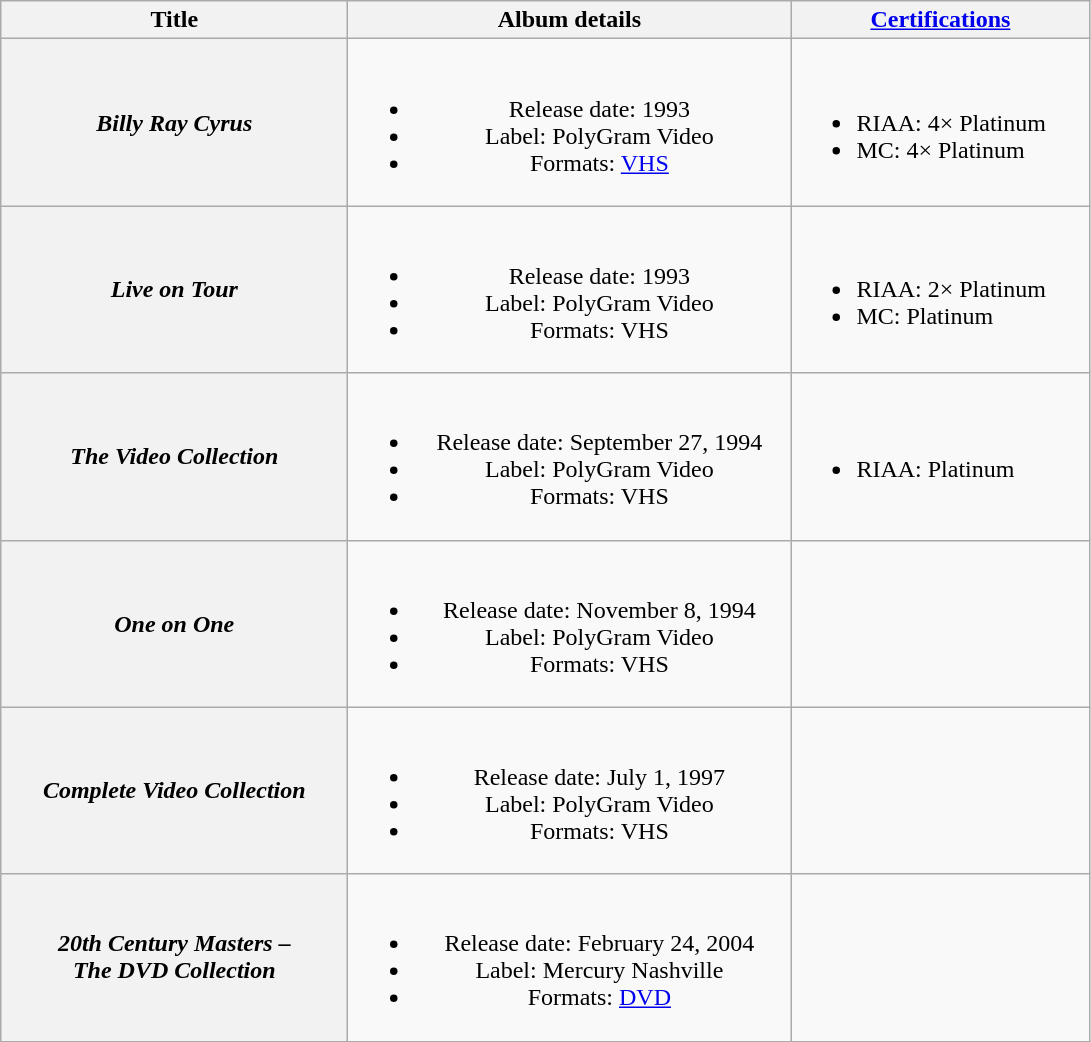<table class="wikitable plainrowheaders" style="text-align:center;">
<tr>
<th style="width:14em;">Title</th>
<th style="width:18em;">Album details</th>
<th style="width:12em;"><a href='#'>Certifications</a></th>
</tr>
<tr>
<th scope="row"><em>Billy Ray Cyrus</em></th>
<td><br><ul><li>Release date: 1993</li><li>Label: PolyGram Video</li><li>Formats: <a href='#'>VHS</a></li></ul></td>
<td style="text-align:left;"><br><ul><li>RIAA: 4× Platinum</li><li>MC: 4× Platinum</li></ul></td>
</tr>
<tr>
<th scope="row"><em>Live on Tour</em></th>
<td><br><ul><li>Release date: 1993</li><li>Label: PolyGram Video</li><li>Formats: VHS</li></ul></td>
<td style="text-align:left;"><br><ul><li>RIAA: 2× Platinum</li><li>MC: Platinum</li></ul></td>
</tr>
<tr>
<th scope="row"><em>The Video Collection</em></th>
<td><br><ul><li>Release date: September 27, 1994</li><li>Label: PolyGram Video</li><li>Formats: VHS</li></ul></td>
<td style="text-align:left;"><br><ul><li>RIAA: Platinum</li></ul></td>
</tr>
<tr>
<th scope="row"><em>One on One</em></th>
<td><br><ul><li>Release date: November 8, 1994</li><li>Label: PolyGram Video</li><li>Formats: VHS</li></ul></td>
<td></td>
</tr>
<tr>
<th scope="row"><em>Complete Video Collection</em></th>
<td><br><ul><li>Release date: July 1, 1997</li><li>Label: PolyGram Video</li><li>Formats: VHS</li></ul></td>
<td></td>
</tr>
<tr>
<th scope="row"><em>20th Century Masters –<br>The DVD Collection</em></th>
<td><br><ul><li>Release date: February 24, 2004</li><li>Label: Mercury Nashville</li><li>Formats: <a href='#'>DVD</a></li></ul></td>
<td></td>
</tr>
</table>
